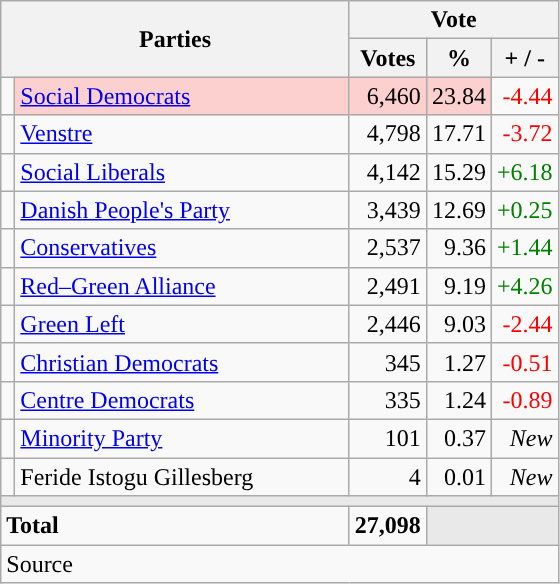<table class="wikitable" style="text-align:right;">
<tr>
<th style="text-align:centre;" rowspan="2" colspan="2" width="225">Parties</th>
<th colspan="3">Vote</th>
</tr>
<tr>
<th width="15">Votes</th>
<th width="15">%</th>
<th width="15">+ / -</th>
</tr>
<tr>
<td width="2" style="color:inherit;background:"></td>
<td bgcolor=#fbd0ce  align="left"><a href='#'>Social Democrats</a></td>
<td bgcolor=#fbd0ce>6,460</td>
<td bgcolor=#fbd0ce>23.84</td>
<td style=color:red;>-4.44</td>
</tr>
<tr>
<td width="2" style="color:inherit;background:"></td>
<td align="left"><a href='#'>Venstre</a></td>
<td>4,798</td>
<td>17.71</td>
<td style=color:red;>-3.72</td>
</tr>
<tr>
<td width="2" style="color:inherit;background:"></td>
<td align="left"><a href='#'>Social Liberals</a></td>
<td>4,142</td>
<td>15.29</td>
<td style=color:green;>+6.18</td>
</tr>
<tr>
<td width="2" style="color:inherit;background:"></td>
<td align="left"><a href='#'>Danish People's Party</a></td>
<td>3,439</td>
<td>12.69</td>
<td style=color:green;>+0.25</td>
</tr>
<tr>
<td width="2" style="color:inherit;background:"></td>
<td align="left"><a href='#'>Conservatives</a></td>
<td>2,537</td>
<td>9.36</td>
<td style=color:green;>+1.44</td>
</tr>
<tr>
<td width="2" style="color:inherit;background:"></td>
<td align="left"><a href='#'>Red–Green Alliance</a></td>
<td>2,491</td>
<td>9.19</td>
<td style=color:green;>+4.26</td>
</tr>
<tr>
<td width="2" style="color:inherit;background:"></td>
<td align="left"><a href='#'>Green Left</a></td>
<td>2,446</td>
<td>9.03</td>
<td style=color:red;>-2.44</td>
</tr>
<tr>
<td width="2" style="color:inherit;background:"></td>
<td align="left"><a href='#'>Christian Democrats</a></td>
<td>345</td>
<td>1.27</td>
<td style=color:red;>-0.51</td>
</tr>
<tr>
<td width="2" style="color:inherit;background:"></td>
<td align="left"><a href='#'>Centre Democrats</a></td>
<td>335</td>
<td>1.24</td>
<td style=color:red;>-0.89</td>
</tr>
<tr>
<td width="2" style="color:inherit;background:"></td>
<td align="left"><a href='#'>Minority Party</a></td>
<td>101</td>
<td>0.37</td>
<td><em>New</em></td>
</tr>
<tr>
<td width="2" style="color:inherit;background:"></td>
<td align="left">Feride Istogu Gillesberg</td>
<td>4</td>
<td>0.01</td>
<td><em>New</em></td>
</tr>
<tr>
<td colspan="7" bgcolor="#E9E9E9"></td>
</tr>
<tr>
<td align="left" colspan="2"><strong>Total</strong></td>
<td><strong>27,098</strong></td>
<td bgcolor="#E9E9E9" colspan="2"></td>
</tr>
<tr>
<td align="left" colspan="6">Source</td>
</tr>
</table>
